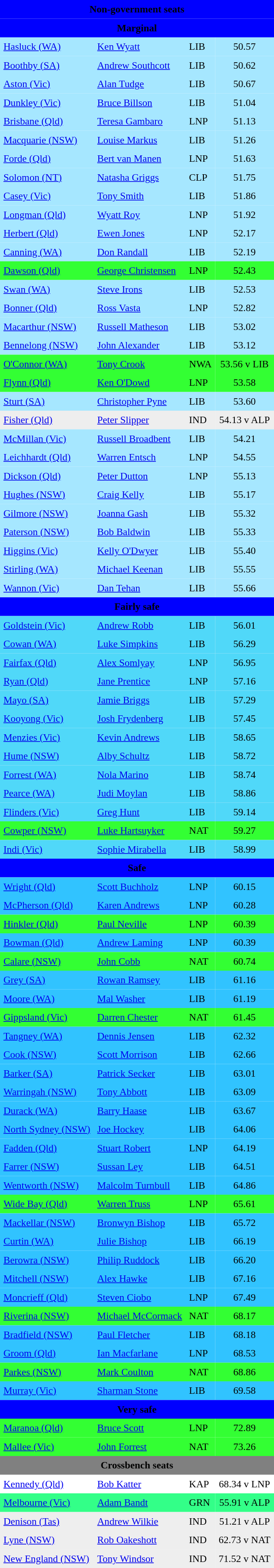<table class="toccolours" align="left" cellpadding="5" cellspacing="0" style="margin-right: .5em; margin-top: .4em;font-size: 90%;">
<tr>
<td colspan=4 align="center" bgcolor="blue"><span><strong>Non-government seats</strong></span></td>
</tr>
<tr>
<td colspan=4 align="center" bgcolor="blue"><span><strong>Marginal</strong></span></td>
</tr>
<tr bgcolor="A6E7FF">
<td><a href='#'>Hasluck (WA)</a></td>
<td><a href='#'>Ken Wyatt</a></td>
<td>LIB</td>
<td align="center">50.57</td>
</tr>
<tr bgcolor="A6E7FF">
<td><a href='#'>Boothby (SA)</a></td>
<td><a href='#'>Andrew Southcott</a></td>
<td>LIB</td>
<td align="center">50.62</td>
</tr>
<tr bgcolor="A6E7FF">
<td><a href='#'>Aston (Vic)</a></td>
<td><a href='#'>Alan Tudge</a></td>
<td>LIB</td>
<td align="center">50.67</td>
</tr>
<tr bgcolor="A6E7FF">
<td><a href='#'>Dunkley (Vic)</a></td>
<td><a href='#'>Bruce Billson</a></td>
<td>LIB</td>
<td align="center">51.04</td>
</tr>
<tr bgcolor="A6E7FF">
<td><a href='#'>Brisbane (Qld)</a></td>
<td><a href='#'>Teresa Gambaro</a></td>
<td>LNP</td>
<td align="center">51.13</td>
</tr>
<tr bgcolor="A6E7FF">
<td><a href='#'>Macquarie (NSW)</a></td>
<td><a href='#'>Louise Markus</a></td>
<td>LIB</td>
<td align="center">51.26</td>
</tr>
<tr bgcolor="A6E7FF">
<td><a href='#'>Forde (Qld)</a></td>
<td><a href='#'>Bert van Manen</a></td>
<td>LNP</td>
<td align="center">51.63</td>
</tr>
<tr bgcolor="A6E7FF">
<td><a href='#'>Solomon (NT)</a></td>
<td><a href='#'>Natasha Griggs</a></td>
<td>CLP</td>
<td align="center">51.75</td>
</tr>
<tr bgcolor="A6E7FF">
<td><a href='#'>Casey (Vic)</a></td>
<td><a href='#'>Tony Smith</a></td>
<td>LIB</td>
<td align="center">51.86</td>
</tr>
<tr bgcolor="A6E7FF">
<td><a href='#'>Longman (Qld)</a></td>
<td><a href='#'>Wyatt Roy</a></td>
<td>LNP</td>
<td align="center">51.92</td>
</tr>
<tr bgcolor="A6E7FF">
<td><a href='#'>Herbert (Qld)</a></td>
<td><a href='#'>Ewen Jones</a></td>
<td>LNP</td>
<td align="center">52.17</td>
</tr>
<tr bgcolor="A6E7FF">
<td><a href='#'>Canning (WA)</a></td>
<td><a href='#'>Don Randall</a></td>
<td>LIB</td>
<td align="center">52.19</td>
</tr>
<tr bgcolor="33FF33">
<td><a href='#'>Dawson (Qld)</a></td>
<td><a href='#'>George Christensen</a></td>
<td>LNP</td>
<td align="center">52.43</td>
</tr>
<tr bgcolor="A6E7FF">
<td><a href='#'>Swan (WA)</a></td>
<td><a href='#'>Steve Irons</a></td>
<td>LIB</td>
<td align="center">52.53</td>
</tr>
<tr bgcolor="A6E7FF">
<td><a href='#'>Bonner (Qld)</a></td>
<td><a href='#'>Ross Vasta</a></td>
<td>LNP</td>
<td align="center">52.82</td>
</tr>
<tr bgcolor="A6E7FF">
<td><a href='#'>Macarthur (NSW)</a></td>
<td><a href='#'>Russell Matheson</a></td>
<td>LIB</td>
<td align="center">53.02</td>
</tr>
<tr bgcolor="A6E7FF">
<td><a href='#'>Bennelong (NSW)</a></td>
<td><a href='#'>John Alexander</a></td>
<td>LIB</td>
<td align="center">53.12</td>
</tr>
<tr bgcolor="33FF33">
<td><a href='#'>O'Connor (WA)</a></td>
<td><a href='#'>Tony Crook</a></td>
<td>NWA</td>
<td align="center">53.56 v LIB</td>
</tr>
<tr bgcolor="33FF33">
<td><a href='#'>Flynn (Qld)</a></td>
<td><a href='#'>Ken O'Dowd</a></td>
<td>LNP</td>
<td align="center">53.58</td>
</tr>
<tr bgcolor="A6E7FF">
<td><a href='#'>Sturt (SA)</a></td>
<td><a href='#'>Christopher Pyne</a></td>
<td>LIB</td>
<td align="center">53.60</td>
</tr>
<tr bgcolor="EEEEEE">
<td><a href='#'>Fisher (Qld)</a></td>
<td><a href='#'>Peter Slipper</a></td>
<td>IND</td>
<td align="center">54.13 v ALP</td>
</tr>
<tr bgcolor="A6E7FF">
<td><a href='#'>McMillan (Vic)</a></td>
<td><a href='#'>Russell Broadbent</a></td>
<td>LIB</td>
<td align="center">54.21</td>
</tr>
<tr bgcolor="A6E7FF">
<td><a href='#'>Leichhardt (Qld)</a></td>
<td><a href='#'>Warren Entsch</a></td>
<td>LNP</td>
<td align="center">54.55</td>
</tr>
<tr bgcolor="A6E7FF">
<td><a href='#'>Dickson (Qld)</a></td>
<td><a href='#'>Peter Dutton</a></td>
<td>LNP</td>
<td align="center">55.13</td>
</tr>
<tr bgcolor="A6E7FF">
<td><a href='#'>Hughes (NSW)</a></td>
<td><a href='#'>Craig Kelly</a></td>
<td>LIB</td>
<td align="center">55.17</td>
</tr>
<tr bgcolor="A6E7FF">
<td><a href='#'>Gilmore (NSW)</a></td>
<td><a href='#'>Joanna Gash</a></td>
<td>LIB</td>
<td align="center">55.32</td>
</tr>
<tr bgcolor="A6E7FF">
<td><a href='#'>Paterson (NSW)</a></td>
<td><a href='#'>Bob Baldwin</a></td>
<td>LIB</td>
<td align="center">55.33</td>
</tr>
<tr bgcolor="A6E7FF">
<td><a href='#'>Higgins (Vic)</a></td>
<td><a href='#'>Kelly O'Dwyer</a></td>
<td>LIB</td>
<td align="center">55.40</td>
</tr>
<tr bgcolor="A6E7FF">
<td><a href='#'>Stirling (WA)</a></td>
<td><a href='#'>Michael Keenan</a></td>
<td>LIB</td>
<td align="center">55.55</td>
</tr>
<tr bgcolor="A6E7FF">
<td><a href='#'>Wannon (Vic)</a></td>
<td><a href='#'>Dan Tehan</a></td>
<td>LIB</td>
<td align="center">55.66</td>
</tr>
<tr>
<td colspan=4 align="center" bgcolor="blue"><span><strong>Fairly safe</strong></span></td>
</tr>
<tr bgcolor="50D8F9">
<td><a href='#'>Goldstein (Vic)</a></td>
<td><a href='#'>Andrew Robb</a></td>
<td>LIB</td>
<td align="center">56.01</td>
</tr>
<tr bgcolor="50D8F9">
<td><a href='#'>Cowan (WA)</a></td>
<td><a href='#'>Luke Simpkins</a></td>
<td>LIB</td>
<td align="center">56.29</td>
</tr>
<tr bgcolor="50D8F9">
<td><a href='#'>Fairfax (Qld)</a></td>
<td><a href='#'>Alex Somlyay</a></td>
<td>LNP</td>
<td align="center">56.95</td>
</tr>
<tr bgcolor="50D8F9">
<td><a href='#'>Ryan (Qld)</a></td>
<td><a href='#'>Jane Prentice</a></td>
<td>LNP</td>
<td align="center">57.16</td>
</tr>
<tr bgcolor="50D8F9">
<td><a href='#'>Mayo (SA)</a></td>
<td><a href='#'>Jamie Briggs</a></td>
<td>LIB</td>
<td align="center">57.29</td>
</tr>
<tr bgcolor="50D8F9">
<td><a href='#'>Kooyong (Vic)</a></td>
<td><a href='#'>Josh Frydenberg</a></td>
<td>LIB</td>
<td align="center">57.45</td>
</tr>
<tr bgcolor="50D8F9">
<td><a href='#'>Menzies (Vic)</a></td>
<td><a href='#'>Kevin Andrews</a></td>
<td>LIB</td>
<td align="center">58.65</td>
</tr>
<tr bgcolor="50D8F9">
<td><a href='#'>Hume (NSW)</a></td>
<td><a href='#'>Alby Schultz</a></td>
<td>LIB</td>
<td align="center">58.72</td>
</tr>
<tr bgcolor="50D8F9">
<td><a href='#'>Forrest (WA)</a></td>
<td><a href='#'>Nola Marino</a></td>
<td>LIB</td>
<td align="center">58.74</td>
</tr>
<tr bgcolor="50D8F9">
<td><a href='#'>Pearce (WA)</a></td>
<td><a href='#'>Judi Moylan</a></td>
<td>LIB</td>
<td align="center">58.86</td>
</tr>
<tr bgcolor="50D8F9">
<td><a href='#'>Flinders (Vic)</a></td>
<td><a href='#'>Greg Hunt</a></td>
<td>LIB</td>
<td align="center">59.14</td>
</tr>
<tr bgcolor="33FF33">
<td><a href='#'>Cowper (NSW)</a></td>
<td><a href='#'>Luke Hartsuyker</a></td>
<td>NAT</td>
<td align="center">59.27</td>
</tr>
<tr bgcolor="50D8F9">
<td><a href='#'>Indi (Vic)</a></td>
<td><a href='#'>Sophie Mirabella</a></td>
<td>LIB</td>
<td align="center">58.99</td>
</tr>
<tr>
<td colspan=4 align="center" bgcolor="blue"><span><strong>Safe</strong></span></td>
</tr>
<tr bgcolor="31C3FF">
<td><a href='#'>Wright (Qld)</a></td>
<td><a href='#'>Scott Buchholz</a></td>
<td>LNP</td>
<td align="center">60.15</td>
</tr>
<tr bgcolor="31C3FF">
<td><a href='#'>McPherson (Qld)</a></td>
<td><a href='#'>Karen Andrews</a></td>
<td>LNP</td>
<td align="center">60.28</td>
</tr>
<tr bgcolor="33FF33">
<td><a href='#'>Hinkler (Qld)</a></td>
<td><a href='#'>Paul Neville</a></td>
<td>LNP</td>
<td align="center">60.39</td>
</tr>
<tr bgcolor="31C3FF">
<td><a href='#'>Bowman (Qld)</a></td>
<td><a href='#'>Andrew Laming</a></td>
<td>LNP</td>
<td align="center">60.39</td>
</tr>
<tr bgcolor="33FF33">
<td><a href='#'>Calare (NSW)</a></td>
<td><a href='#'>John Cobb</a></td>
<td>NAT</td>
<td align="center">60.74</td>
</tr>
<tr bgcolor="31C3FF">
<td><a href='#'>Grey (SA)</a></td>
<td><a href='#'>Rowan Ramsey</a></td>
<td>LIB</td>
<td align="center">61.16</td>
</tr>
<tr bgcolor="31C3FF">
<td><a href='#'>Moore (WA)</a></td>
<td><a href='#'>Mal Washer</a></td>
<td>LIB</td>
<td align="center">61.19</td>
</tr>
<tr bgcolor="33FF33">
<td><a href='#'>Gippsland (Vic)</a></td>
<td><a href='#'>Darren Chester</a></td>
<td>NAT</td>
<td align="center">61.45</td>
</tr>
<tr bgcolor="31C3FF">
<td><a href='#'>Tangney (WA)</a></td>
<td><a href='#'>Dennis Jensen</a></td>
<td>LIB</td>
<td align="center">62.32</td>
</tr>
<tr bgcolor="31C3FF">
<td><a href='#'>Cook (NSW)</a></td>
<td><a href='#'>Scott Morrison</a></td>
<td>LIB</td>
<td align="center">62.66</td>
</tr>
<tr bgcolor="31C3FF">
<td><a href='#'>Barker (SA)</a></td>
<td><a href='#'>Patrick Secker</a></td>
<td>LIB</td>
<td align="center">63.01</td>
</tr>
<tr bgcolor="31C3FF">
<td><a href='#'>Warringah (NSW)</a></td>
<td><a href='#'>Tony Abbott</a></td>
<td>LIB</td>
<td align="center">63.09</td>
</tr>
<tr bgcolor="31C3FF">
<td><a href='#'>Durack (WA)</a></td>
<td><a href='#'>Barry Haase</a></td>
<td>LIB</td>
<td align="center">63.67</td>
</tr>
<tr bgcolor="31C3FF">
<td><a href='#'>North Sydney (NSW)</a></td>
<td><a href='#'>Joe Hockey</a></td>
<td>LIB</td>
<td align="center">64.06</td>
</tr>
<tr bgcolor="31C3FF">
<td><a href='#'>Fadden (Qld)</a></td>
<td><a href='#'>Stuart Robert</a></td>
<td>LNP</td>
<td align="center">64.19</td>
</tr>
<tr bgcolor="31C3FF">
<td><a href='#'>Farrer (NSW)</a></td>
<td><a href='#'>Sussan Ley</a></td>
<td>LIB</td>
<td align="center">64.51</td>
</tr>
<tr bgcolor="31C3FF">
<td><a href='#'>Wentworth (NSW)</a></td>
<td><a href='#'>Malcolm Turnbull</a></td>
<td>LIB</td>
<td align="center">64.86</td>
</tr>
<tr bgcolor="33FF33">
<td><a href='#'>Wide Bay (Qld)</a></td>
<td><a href='#'>Warren Truss</a></td>
<td>LNP</td>
<td align="center">65.61</td>
</tr>
<tr bgcolor="31C3FF">
<td><a href='#'>Mackellar (NSW)</a></td>
<td><a href='#'>Bronwyn Bishop</a></td>
<td>LIB</td>
<td align="center">65.72</td>
</tr>
<tr bgcolor="31C3FF">
<td><a href='#'>Curtin (WA)</a></td>
<td><a href='#'>Julie Bishop</a></td>
<td>LIB</td>
<td align="center">66.19</td>
</tr>
<tr bgcolor="31C3FF">
<td><a href='#'>Berowra (NSW)</a></td>
<td><a href='#'>Philip Ruddock</a></td>
<td>LIB</td>
<td align="center">66.20</td>
</tr>
<tr bgcolor="31C3FF">
<td><a href='#'>Mitchell (NSW)</a></td>
<td><a href='#'>Alex Hawke</a></td>
<td>LIB</td>
<td align="center">67.16</td>
</tr>
<tr bgcolor="31C3FF">
<td><a href='#'>Moncrieff (Qld)</a></td>
<td><a href='#'>Steven Ciobo</a></td>
<td>LNP</td>
<td align="center">67.49</td>
</tr>
<tr bgcolor="33FF33">
<td><a href='#'>Riverina (NSW)</a></td>
<td><a href='#'>Michael McCormack</a></td>
<td>NAT</td>
<td align="center">68.17</td>
</tr>
<tr bgcolor="31C3FF">
<td><a href='#'>Bradfield (NSW)</a></td>
<td><a href='#'>Paul Fletcher</a></td>
<td>LIB</td>
<td align="center">68.18</td>
</tr>
<tr bgcolor="31C3FF">
<td><a href='#'>Groom (Qld)</a></td>
<td><a href='#'>Ian Macfarlane</a></td>
<td>LNP</td>
<td align="center">68.53</td>
</tr>
<tr bgcolor="33FF33">
<td><a href='#'>Parkes (NSW)</a></td>
<td><a href='#'>Mark Coulton</a></td>
<td>NAT</td>
<td align="center">68.86</td>
</tr>
<tr bgcolor="31C3FF">
<td><a href='#'>Murray (Vic)</a></td>
<td><a href='#'>Sharman Stone</a></td>
<td>LIB</td>
<td align="center">69.58</td>
</tr>
<tr>
<td colspan=4 align="center" bgcolor="blue"><span><strong>Very safe</strong></span></td>
</tr>
<tr bgcolor="33FF33">
<td><a href='#'>Maranoa (Qld)</a></td>
<td><a href='#'>Bruce Scott</a></td>
<td>LNP</td>
<td align="center">72.89</td>
</tr>
<tr bgcolor="33FF33">
<td><a href='#'>Mallee (Vic)</a></td>
<td><a href='#'>John Forrest</a></td>
<td>NAT</td>
<td align="center">73.26</td>
</tr>
<tr>
<td colspan=4 align="center" bgcolor="gray"><span><strong>Crossbench seats</strong></span></td>
</tr>
<tr>
<td><a href='#'>Kennedy (Qld)</a></td>
<td><a href='#'>Bob Katter</a></td>
<td>KAP</td>
<td align="center">68.34 v LNP</td>
</tr>
<tr bgcolor="33FF88">
<td><a href='#'>Melbourne (Vic)</a></td>
<td><a href='#'>Adam Bandt</a></td>
<td>GRN</td>
<td align="center">55.91 v ALP</td>
</tr>
<tr bgcolor="EEEEEE">
<td><a href='#'>Denison (Tas)</a></td>
<td><a href='#'>Andrew Wilkie</a></td>
<td>IND</td>
<td align="center">51.21 v ALP</td>
</tr>
<tr bgcolor="EEEEEE">
<td><a href='#'>Lyne (NSW)</a></td>
<td><a href='#'>Rob Oakeshott</a></td>
<td>IND</td>
<td align="center">62.73 v NAT</td>
</tr>
<tr bgcolor="EEEEEE">
<td><a href='#'>New England (NSW)</a></td>
<td><a href='#'>Tony Windsor</a></td>
<td>IND</td>
<td align="center">71.52 v NAT</td>
</tr>
</table>
